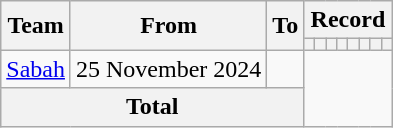<table class=wikitable style="text-align: center">
<tr>
<th rowspan=2>Team</th>
<th rowspan=2>From</th>
<th rowspan=2>To</th>
<th colspan=8>Record</th>
</tr>
<tr>
<th></th>
<th></th>
<th></th>
<th></th>
<th></th>
<th></th>
<th></th>
<th></th>
</tr>
<tr>
<td align=left><a href='#'>Sabah</a></td>
<td align=left>25 November 2024</td>
<td align=left><br></td>
</tr>
<tr>
<th colspan=3>Total<br></th>
</tr>
</table>
